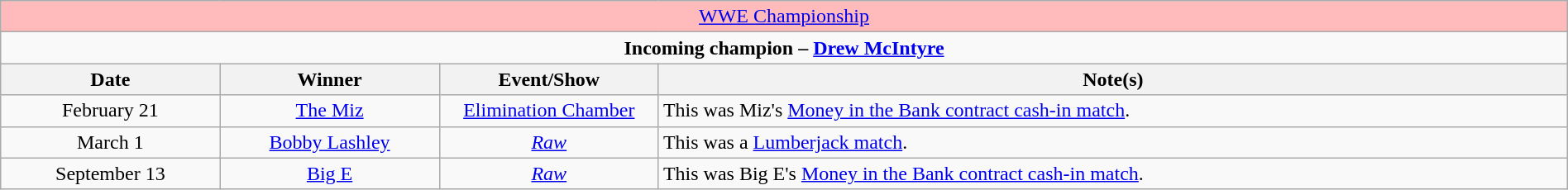<table class="wikitable" style="text-align:center; width:100%;">
<tr style="background:#FBB;">
<td colspan="4" style="text-align: center;"><a href='#'>WWE Championship</a></td>
</tr>
<tr>
<td colspan="4" style="text-align: center;"><strong>Incoming champion – <a href='#'>Drew McIntyre</a></strong></td>
</tr>
<tr>
<th width=14%>Date</th>
<th width=14%>Winner</th>
<th width=14%>Event/Show</th>
<th width=58%>Note(s)</th>
</tr>
<tr>
<td>February 21</td>
<td><a href='#'>The Miz</a></td>
<td><a href='#'>Elimination Chamber</a></td>
<td align=left>This was Miz's <a href='#'>Money in the Bank contract cash-in match</a>.</td>
</tr>
<tr>
<td>March 1</td>
<td><a href='#'>Bobby Lashley</a></td>
<td><em><a href='#'>Raw</a></em></td>
<td align=left>This was a <a href='#'>Lumberjack match</a>.</td>
</tr>
<tr>
<td>September 13</td>
<td><a href='#'>Big E</a></td>
<td><em><a href='#'>Raw</a></em></td>
<td align="left">This was Big E's <a href='#'>Money in the Bank contract cash-in match</a>.</td>
</tr>
</table>
